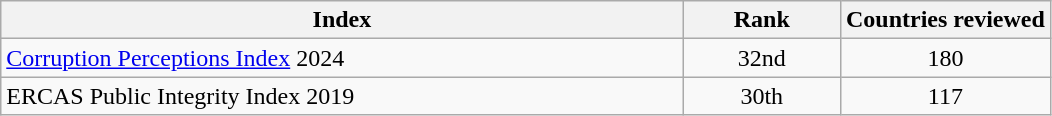<table class="wikitable" style="text-align:center;">
<tr>
<th style="width:65%;">Index</th>
<th style="width:15%;">Rank</th>
<th style="width:20%;">Countries reviewed</th>
</tr>
<tr>
<td align="left"><a href='#'>Corruption Perceptions Index</a> 2024</td>
<td>32nd</td>
<td>180</td>
</tr>
<tr>
<td align="left">ERCAS Public Integrity Index 2019</td>
<td>30th</td>
<td>117</td>
</tr>
</table>
